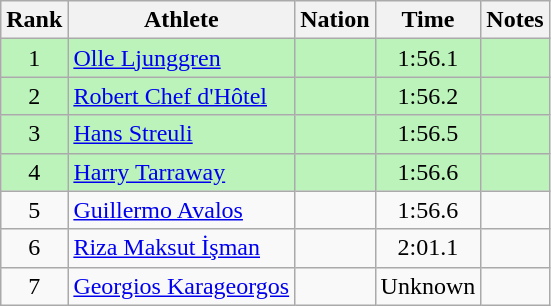<table class="wikitable sortable" style="text-align:center">
<tr>
<th>Rank</th>
<th>Athlete</th>
<th>Nation</th>
<th>Time</th>
<th>Notes</th>
</tr>
<tr bgcolor=bbf3bb>
<td>1</td>
<td align=left><a href='#'>Olle Ljunggren</a></td>
<td align=left></td>
<td>1:56.1</td>
<td></td>
</tr>
<tr bgcolor=bbf3bb>
<td>2</td>
<td align=left><a href='#'>Robert Chef d'Hôtel</a></td>
<td align=left></td>
<td>1:56.2</td>
<td></td>
</tr>
<tr bgcolor=bbf3bb>
<td>3</td>
<td align=left><a href='#'>Hans Streuli</a></td>
<td align=left></td>
<td>1:56.5</td>
<td></td>
</tr>
<tr bgcolor=bbf3bb>
<td>4</td>
<td align=left><a href='#'>Harry Tarraway</a></td>
<td align=left></td>
<td>1:56.6</td>
<td></td>
</tr>
<tr>
<td>5</td>
<td align=left><a href='#'>Guillermo Avalos</a></td>
<td align=left></td>
<td>1:56.6</td>
<td></td>
</tr>
<tr>
<td>6</td>
<td align=left><a href='#'>Riza Maksut İşman</a></td>
<td align=left></td>
<td>2:01.1</td>
<td></td>
</tr>
<tr>
<td>7</td>
<td align=left><a href='#'>Georgios Karageorgos</a></td>
<td align=left></td>
<td data-sort-value=3:00.0>Unknown</td>
<td></td>
</tr>
</table>
